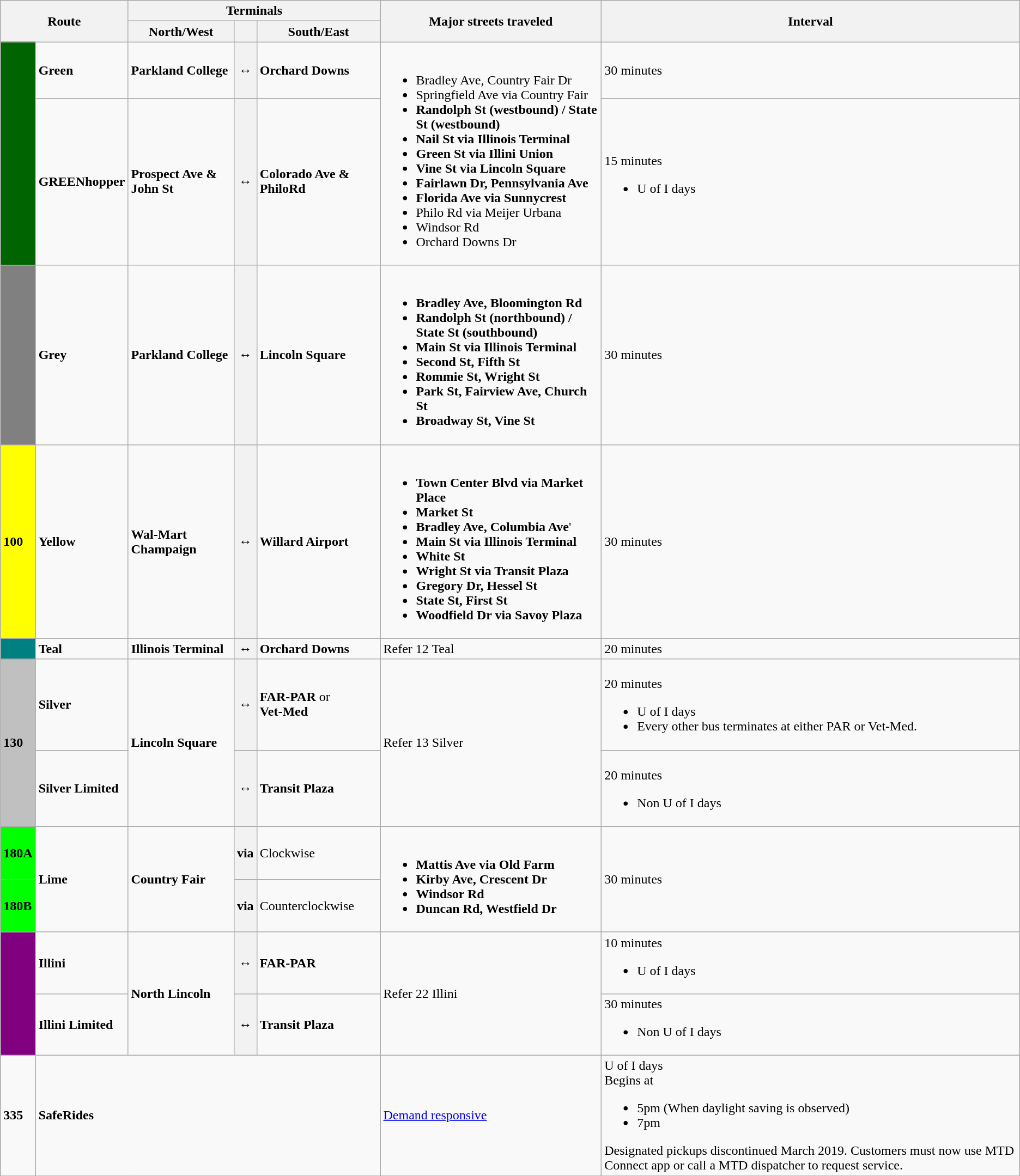<table class=wikitable |>
<tr>
<th colspan=2 rowspan=2>Route</th>
<th colspan=3>Terminals</th>
<th rowspan=2>Major streets traveled</th>
<th rowspan=2>Interval</th>
</tr>
<tr>
<th>North/West</th>
<th></th>
<th>South/East</th>
</tr>
<tr>
<td rowspan=2 bgcolor="darkgreen"></td>
<td><strong>Green</strong></td>
<td><strong>Parkland College</strong></td>
<th><span>↔</span></th>
<td><strong>Orchard Downs</strong></td>
<td rowspan=2><br><ul><li>Bradley Ave, Country Fair Dr</li><li>Springfield Ave via Country Fair</li><li><strong>Randolph St (westbound) / State St (westbound)</strong></li><li><strong>Nail St via Illinois Terminal</strong></li><li><strong>Green St via Illini Union</strong></li><li><strong>Vine St via Lincoln Square</strong></li><li><strong>Fairlawn Dr, Pennsylvania Ave</strong></li><li><strong>Florida Ave via Sunnycrest</strong></li><li>Philo Rd via Meijer Urbana</li><li>Windsor Rd</li><li>Orchard Downs Dr</li></ul></td>
<td>30 minutes<br></td>
</tr>
<tr>
<td><strong>GREENhopper</strong></td>
<td><strong>Prospect Ave & John St</strong></td>
<th><span>↔</span></th>
<td><strong>Colorado Ave & PhiloRd</strong></td>
<td>15 minutes<br><ul><li>U of I days</li></ul></td>
</tr>
<tr>
<td bgcolor="grey"></td>
<td><strong>Grey</strong></td>
<td><strong>Parkland College</strong></td>
<th><span>↔</span></th>
<td><strong>Lincoln Square</strong></td>
<td><br><ul><li><strong>Bradley  Ave, Bloomington Rd</strong></li><li><strong>Randolph St (northbound) / State St (southbound)</strong></li><li><strong>Main St via Illinois Terminal</strong></li><li><strong>Second St, Fifth St</strong></li><li><strong>Rommie St, Wright St</strong></li><li><strong>Park St, Fairview Ave, Church St</strong></li><li><strong>Broadway St, Vine St</strong></li></ul></td>
<td>30 minutes</td>
</tr>
<tr>
<td bgcolor="yellow"><strong>100</strong></td>
<td><strong>Yellow</strong></td>
<td><strong>Wal-Mart Champaign</strong></td>
<th><span>↔</span></th>
<td><strong>Willard Airport</strong></td>
<td><br><ul><li><strong>Town Center Blvd via Market Place</strong></li><li><strong>Market St</strong></li><li><strong>Bradley Ave, Columbia Ave</strong>'</li><li><strong>Main St via Illinois Terminal</strong></li><li><strong>White St</strong></li><li><strong>Wright St via Transit Plaza</strong></li><li><strong>Gregory Dr, Hessel St</strong></li><li><strong>State St, First St</strong></li><li><strong>Woodfield Dr via Savoy Plaza</strong></li></ul></td>
<td>30 minutes</td>
</tr>
<tr>
<td bgcolor="teal"></td>
<td><strong>Teal</strong></td>
<td><strong>Illinois Terminal</strong></td>
<th><span>↔</span></th>
<td><strong>Orchard Downs</strong></td>
<td>Refer 12 Teal</td>
<td>20 minutes</td>
</tr>
<tr>
<td rowspan=2 bgcolor="silver"><strong>130</strong></td>
<td><strong>Silver</strong></td>
<td rowspan=2><strong>Lincoln Square</strong></td>
<th><span>↔</span></th>
<td><strong>FAR-PAR</strong> or<br> <strong>Vet-Med</strong></td>
<td rowspan=2>Refer 13 Silver</td>
<td><br>20 minutes<ul><li>U of I days</li><li>Every other bus terminates at either PAR or Vet-Med.</li></ul></td>
</tr>
<tr>
<td><strong>Silver Limited</strong></td>
<th><span>↔</span></th>
<td><strong>Transit Plaza</strong></td>
<td><br>20 minutes<ul><li>Non U of I days</li></ul></td>
</tr>
<tr>
<td bgcolor="lime"><strong>180A</strong></td>
<td rowspan=2><strong>Lime</strong></td>
<td rowspan=2><strong>Country Fair</strong></td>
<th><span>via</span></th>
<td>Clockwise</td>
<td rowspan=2><br><ul><li><strong>Mattis Ave via Old Farm</strong></li><li><strong>Kirby Ave, Crescent Dr</strong></li><li><strong>Windsor Rd</strong></li><li><strong>Duncan Rd, Westfield Dr</strong></li></ul></td>
<td rowspan=2>30 minutes</td>
</tr>
<tr>
<td bgcolor="lime"><strong>180B</strong></td>
<th><span>via</span></th>
<td>Counterclockwise</td>
</tr>
<tr>
<td rowspan=2 bgcolor="purple"></td>
<td><strong>Illini</strong></td>
<td rowspan=2><strong>North Lincoln</strong></td>
<th><span>↔</span></th>
<td><strong>FAR-PAR</strong></td>
<td rowspan=2>Refer 22 Illini</td>
<td>10 minutes<br><ul><li>U of I days</li></ul></td>
</tr>
<tr>
<td><strong>Illini Limited</strong></td>
<th><span>↔</span></th>
<td><strong>Transit Plaza</strong></td>
<td>30 minutes<br><ul><li>Non U of I days</li></ul></td>
</tr>
<tr>
<td><strong>335</strong></td>
<td colspan=4><strong>SafeRides</strong></td>
<td><a href='#'>Demand responsive</a></td>
<td>U of I days<br>Begins at<br><ul><li>5pm (When daylight saving is observed)</li><li>7pm</li></ul>Designated pickups discontinued March 2019. Customers must now use MTD Connect app or call a MTD dispatcher to request service.</td>
</tr>
<tr>
</tr>
</table>
